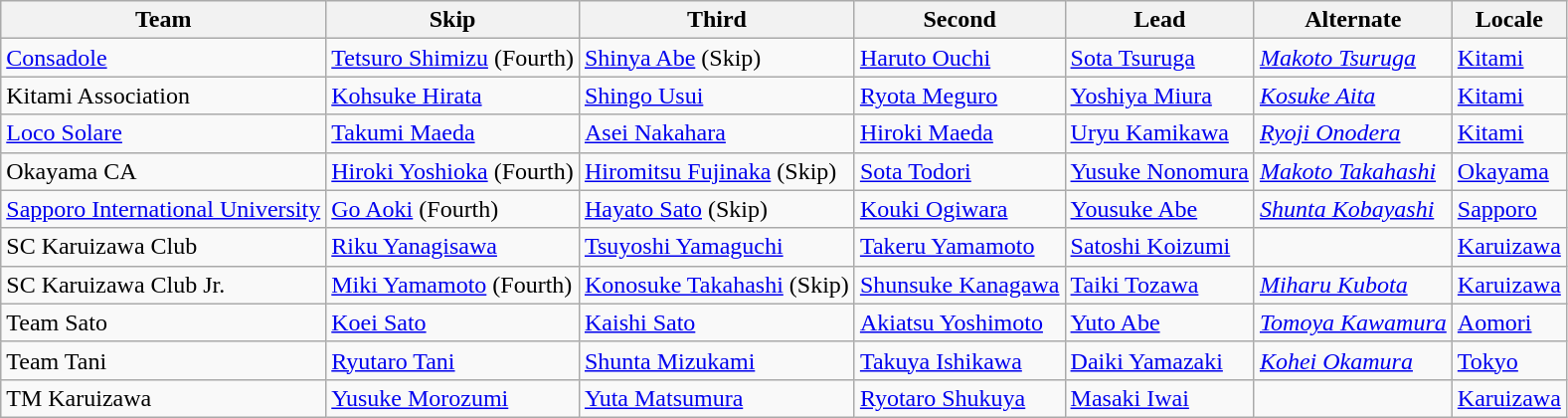<table class="wikitable">
<tr>
<th scope="col">Team</th>
<th scope="col">Skip</th>
<th scope="col">Third</th>
<th scope="col">Second</th>
<th scope="col">Lead</th>
<th scope="col">Alternate</th>
<th scope="col">Locale</th>
</tr>
<tr>
<td><a href='#'>Consadole</a></td>
<td><a href='#'>Tetsuro Shimizu</a> (Fourth)</td>
<td><a href='#'>Shinya Abe</a> (Skip)</td>
<td><a href='#'>Haruto Ouchi</a></td>
<td><a href='#'>Sota Tsuruga</a></td>
<td><em><a href='#'>Makoto Tsuruga</a></em></td>
<td> <a href='#'>Kitami</a></td>
</tr>
<tr>
<td>Kitami Association</td>
<td><a href='#'>Kohsuke Hirata</a></td>
<td><a href='#'>Shingo Usui</a></td>
<td><a href='#'>Ryota Meguro</a></td>
<td><a href='#'>Yoshiya Miura</a></td>
<td><em><a href='#'>Kosuke Aita</a></em></td>
<td> <a href='#'>Kitami</a></td>
</tr>
<tr>
<td><a href='#'>Loco Solare</a></td>
<td><a href='#'>Takumi Maeda</a></td>
<td><a href='#'>Asei Nakahara</a></td>
<td><a href='#'>Hiroki Maeda</a></td>
<td><a href='#'>Uryu Kamikawa</a></td>
<td><em><a href='#'>Ryoji Onodera</a></em></td>
<td> <a href='#'>Kitami</a></td>
</tr>
<tr>
<td>Okayama CA</td>
<td><a href='#'>Hiroki Yoshioka</a> (Fourth)</td>
<td><a href='#'>Hiromitsu Fujinaka</a> (Skip)</td>
<td><a href='#'>Sota Todori</a></td>
<td><a href='#'>Yusuke Nonomura</a></td>
<td><em><a href='#'>Makoto Takahashi</a></em></td>
<td> <a href='#'>Okayama</a></td>
</tr>
<tr>
<td><a href='#'>Sapporo International University</a></td>
<td><a href='#'>Go Aoki</a> (Fourth)</td>
<td><a href='#'>Hayato Sato</a> (Skip)</td>
<td><a href='#'>Kouki Ogiwara</a></td>
<td><a href='#'>Yousuke Abe</a></td>
<td><em><a href='#'>Shunta Kobayashi</a></em></td>
<td> <a href='#'>Sapporo</a></td>
</tr>
<tr>
<td>SC Karuizawa Club</td>
<td><a href='#'>Riku Yanagisawa</a></td>
<td><a href='#'>Tsuyoshi Yamaguchi</a></td>
<td><a href='#'>Takeru Yamamoto</a></td>
<td><a href='#'>Satoshi Koizumi</a></td>
<td></td>
<td> <a href='#'>Karuizawa</a></td>
</tr>
<tr>
<td>SC Karuizawa Club Jr.</td>
<td><a href='#'>Miki Yamamoto</a> (Fourth)</td>
<td><a href='#'>Konosuke Takahashi</a> (Skip)</td>
<td><a href='#'>Shunsuke Kanagawa</a></td>
<td><a href='#'>Taiki Tozawa</a></td>
<td><em><a href='#'>Miharu Kubota</a></em></td>
<td> <a href='#'>Karuizawa</a></td>
</tr>
<tr>
<td>Team Sato</td>
<td><a href='#'>Koei Sato</a></td>
<td><a href='#'>Kaishi Sato</a></td>
<td><a href='#'>Akiatsu Yoshimoto</a></td>
<td><a href='#'>Yuto Abe</a></td>
<td><em><a href='#'>Tomoya Kawamura</a></em></td>
<td> <a href='#'>Aomori</a></td>
</tr>
<tr>
<td>Team Tani</td>
<td><a href='#'>Ryutaro Tani</a></td>
<td><a href='#'>Shunta Mizukami</a></td>
<td><a href='#'>Takuya Ishikawa</a></td>
<td><a href='#'>Daiki Yamazaki</a></td>
<td><em><a href='#'>Kohei Okamura</a></em></td>
<td> <a href='#'>Tokyo</a></td>
</tr>
<tr>
<td>TM Karuizawa</td>
<td><a href='#'>Yusuke Morozumi</a></td>
<td><a href='#'>Yuta Matsumura</a></td>
<td><a href='#'>Ryotaro Shukuya</a></td>
<td><a href='#'>Masaki Iwai</a></td>
<td></td>
<td> <a href='#'>Karuizawa</a></td>
</tr>
</table>
